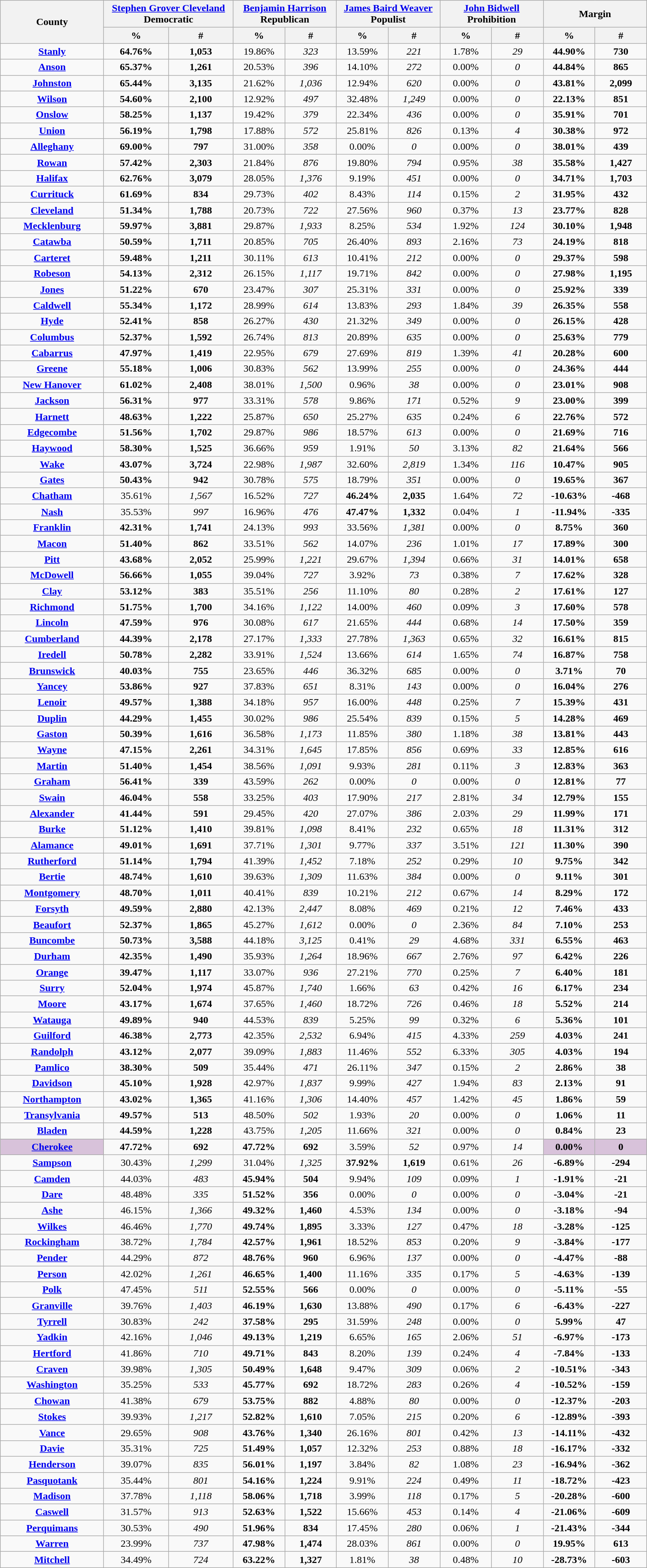<table class="wikitable sortable mw-collapsible mw-collapsed">
<tr>
<th rowspan="2">County</th>
<th colspan="2"><a href='#'>Stephen Grover Cleveland</a><br>Democratic</th>
<th colspan="2"><a href='#'>Benjamin Harrison</a><br>Republican</th>
<th colspan="2"><a href='#'>James Baird Weaver</a><br>Populist</th>
<th colspan="2"><a href='#'>John Bidwell</a><br>Prohibition</th>
<th colspan="2">Margin</th>
</tr>
<tr>
<th style="width:10%;" data-sort-type="number">%</th>
<th style="width:10%;" data-sort-type="number">#</th>
<th style="width:8%;" data-sort-type="number">%</th>
<th style="width:8%;" data-sort-type="number">#</th>
<th style="width:8%;" data-sort-type="number">%</th>
<th style="width:8%;" data-sort-type="number">#</th>
<th style="width:8%;" data-sort-type="number">%</th>
<th style="width:8%;" data-sort-type="number">#</th>
<th style="width:8%;" data-sort-type="number">%</th>
<th style="width:8%;" data-sort-type="number">#</th>
</tr>
<tr>
<td align="center" ><strong><a href='#'>Stanly</a></strong></td>
<td align="center" ><strong>64.76%</strong></td>
<td align="center" ><strong>1,053</strong></td>
<td align="center" >19.86%</td>
<td align="center" ><em>323</em></td>
<td align="center" >13.59%</td>
<td align="center" ><em>221</em></td>
<td align="center" >1.78%</td>
<td align="center" ><em>29</em></td>
<td align="center" ><strong>44.90%</strong></td>
<td align="center" ><strong>730</strong></td>
</tr>
<tr>
<td align="center" ><strong><a href='#'>Anson</a></strong></td>
<td align="center" ><strong>65.37%</strong></td>
<td align="center" ><strong>1,261</strong></td>
<td align="center" >20.53%</td>
<td align="center" ><em>396</em></td>
<td align="center" >14.10%</td>
<td align="center" ><em>272</em></td>
<td align="center" >0.00%</td>
<td align="center" ><em>0</em></td>
<td align="center" ><strong>44.84%</strong></td>
<td align="center" ><strong>865</strong></td>
</tr>
<tr>
<td align="center" ><strong><a href='#'>Johnston</a></strong></td>
<td align="center" ><strong>65.44%</strong></td>
<td align="center" ><strong>3,135</strong></td>
<td align="center" >21.62%</td>
<td align="center" ><em>1,036</em></td>
<td align="center" >12.94%</td>
<td align="center" ><em>620</em></td>
<td align="center" >0.00%</td>
<td align="center" ><em>0</em></td>
<td align="center" ><strong>43.81%</strong></td>
<td align="center" ><strong>2,099</strong></td>
</tr>
<tr>
<td align="center" ><strong><a href='#'>Wilson</a></strong></td>
<td align="center" ><strong>54.60%</strong></td>
<td align="center" ><strong>2,100</strong></td>
<td align="center" >12.92%</td>
<td align="center" ><em>497</em></td>
<td align="center" >32.48%</td>
<td align="center" ><em>1,249</em></td>
<td align="center" >0.00%</td>
<td align="center" ><em>0</em></td>
<td align="center" ><strong>22.13%</strong></td>
<td align="center" ><strong>851</strong></td>
</tr>
<tr>
<td align="center" ><strong><a href='#'>Onslow</a></strong></td>
<td align="center" ><strong>58.25%</strong></td>
<td align="center" ><strong>1,137</strong></td>
<td align="center" >19.42%</td>
<td align="center" ><em>379</em></td>
<td align="center" >22.34%</td>
<td align="center" ><em>436</em></td>
<td align="center" >0.00%</td>
<td align="center" ><em>0</em></td>
<td align="center" ><strong>35.91%</strong></td>
<td align="center" ><strong>701</strong></td>
</tr>
<tr>
<td align="center" ><strong><a href='#'>Union</a></strong></td>
<td align="center" ><strong>56.19%</strong></td>
<td align="center" ><strong>1,798</strong></td>
<td align="center" >17.88%</td>
<td align="center" ><em>572</em></td>
<td align="center" >25.81%</td>
<td align="center" ><em>826</em></td>
<td align="center" >0.13%</td>
<td align="center" ><em>4</em></td>
<td align="center" ><strong>30.38%</strong></td>
<td align="center" ><strong>972</strong></td>
</tr>
<tr>
<td align="center" ><strong><a href='#'>Alleghany</a></strong></td>
<td align="center" ><strong>69.00%</strong></td>
<td align="center" ><strong>797</strong></td>
<td align="center" >31.00%</td>
<td align="center" ><em>358</em></td>
<td align="center" >0.00%</td>
<td align="center" ><em>0</em></td>
<td align="center" >0.00%</td>
<td align="center" ><em>0</em></td>
<td align="center" ><strong>38.01%</strong></td>
<td align="center" ><strong>439</strong></td>
</tr>
<tr>
<td align="center" ><strong><a href='#'>Rowan</a></strong></td>
<td align="center" ><strong>57.42%</strong></td>
<td align="center" ><strong>2,303</strong></td>
<td align="center" >21.84%</td>
<td align="center" ><em>876</em></td>
<td align="center" >19.80%</td>
<td align="center" ><em>794</em></td>
<td align="center" >0.95%</td>
<td align="center" ><em>38</em></td>
<td align="center" ><strong>35.58%</strong></td>
<td align="center" ><strong>1,427</strong></td>
</tr>
<tr>
<td align="center" ><strong><a href='#'>Halifax</a></strong></td>
<td align="center" ><strong>62.76%</strong></td>
<td align="center" ><strong>3,079</strong></td>
<td align="center" >28.05%</td>
<td align="center" ><em>1,376</em></td>
<td align="center" >9.19%</td>
<td align="center" ><em>451</em></td>
<td align="center" >0.00%</td>
<td align="center" ><em>0</em></td>
<td align="center" ><strong>34.71%</strong></td>
<td align="center" ><strong>1,703</strong></td>
</tr>
<tr>
<td align="center" ><strong><a href='#'>Currituck</a></strong></td>
<td align="center" ><strong>61.69%</strong></td>
<td align="center" ><strong>834</strong></td>
<td align="center" >29.73%</td>
<td align="center" ><em>402</em></td>
<td align="center" >8.43%</td>
<td align="center" ><em>114</em></td>
<td align="center" >0.15%</td>
<td align="center" ><em>2</em></td>
<td align="center" ><strong>31.95%</strong></td>
<td align="center" ><strong>432</strong></td>
</tr>
<tr>
<td align="center" ><strong><a href='#'>Cleveland</a></strong></td>
<td align="center" ><strong>51.34%</strong></td>
<td align="center" ><strong>1,788</strong></td>
<td align="center" >20.73%</td>
<td align="center" ><em>722</em></td>
<td align="center" >27.56%</td>
<td align="center" ><em>960</em></td>
<td align="center" >0.37%</td>
<td align="center" ><em>13</em></td>
<td align="center" ><strong>23.77%</strong></td>
<td align="center" ><strong>828</strong></td>
</tr>
<tr>
<td align="center" ><strong><a href='#'>Mecklenburg</a></strong></td>
<td align="center" ><strong>59.97%</strong></td>
<td align="center" ><strong>3,881</strong></td>
<td align="center" >29.87%</td>
<td align="center" ><em>1,933</em></td>
<td align="center" >8.25%</td>
<td align="center" ><em>534</em></td>
<td align="center" >1.92%</td>
<td align="center" ><em>124</em></td>
<td align="center" ><strong>30.10%</strong></td>
<td align="center" ><strong>1,948</strong></td>
</tr>
<tr>
<td align="center" ><strong><a href='#'>Catawba</a></strong></td>
<td align="center" ><strong>50.59%</strong></td>
<td align="center" ><strong>1,711</strong></td>
<td align="center" >20.85%</td>
<td align="center" ><em>705</em></td>
<td align="center" >26.40%</td>
<td align="center" ><em>893</em></td>
<td align="center" >2.16%</td>
<td align="center" ><em>73</em></td>
<td align="center" ><strong>24.19%</strong></td>
<td align="center" ><strong>818</strong></td>
</tr>
<tr>
<td align="center" ><strong><a href='#'>Carteret</a></strong></td>
<td align="center" ><strong>59.48%</strong></td>
<td align="center" ><strong>1,211</strong></td>
<td align="center" >30.11%</td>
<td align="center" ><em>613</em></td>
<td align="center" >10.41%</td>
<td align="center" ><em>212</em></td>
<td align="center" >0.00%</td>
<td align="center" ><em>0</em></td>
<td align="center" ><strong>29.37%</strong></td>
<td align="center" ><strong>598</strong></td>
</tr>
<tr>
<td align="center" ><strong><a href='#'>Robeson</a></strong></td>
<td align="center" ><strong>54.13%</strong></td>
<td align="center" ><strong>2,312</strong></td>
<td align="center" >26.15%</td>
<td align="center" ><em>1,117</em></td>
<td align="center" >19.71%</td>
<td align="center" ><em>842</em></td>
<td align="center" >0.00%</td>
<td align="center" ><em>0</em></td>
<td align="center" ><strong>27.98%</strong></td>
<td align="center" ><strong>1,195</strong></td>
</tr>
<tr>
<td align="center" ><strong><a href='#'>Jones</a></strong></td>
<td align="center" ><strong>51.22%</strong></td>
<td align="center" ><strong>670</strong></td>
<td align="center" >23.47%</td>
<td align="center" ><em>307</em></td>
<td align="center" >25.31%</td>
<td align="center" ><em>331</em></td>
<td align="center" >0.00%</td>
<td align="center" ><em>0</em></td>
<td align="center" ><strong>25.92%</strong></td>
<td align="center" ><strong>339</strong></td>
</tr>
<tr>
<td align="center" ><strong><a href='#'>Caldwell</a></strong></td>
<td align="center" ><strong>55.34%</strong></td>
<td align="center" ><strong>1,172</strong></td>
<td align="center" >28.99%</td>
<td align="center" ><em>614</em></td>
<td align="center" >13.83%</td>
<td align="center" ><em>293</em></td>
<td align="center" >1.84%</td>
<td align="center" ><em>39</em></td>
<td align="center" ><strong>26.35%</strong></td>
<td align="center" ><strong>558</strong></td>
</tr>
<tr>
<td align="center" ><strong><a href='#'>Hyde</a></strong></td>
<td align="center" ><strong>52.41%</strong></td>
<td align="center" ><strong>858</strong></td>
<td align="center" >26.27%</td>
<td align="center" ><em>430</em></td>
<td align="center" >21.32%</td>
<td align="center" ><em>349</em></td>
<td align="center" >0.00%</td>
<td align="center" ><em>0</em></td>
<td align="center" ><strong>26.15%</strong></td>
<td align="center" ><strong>428</strong></td>
</tr>
<tr>
<td align="center" ><strong><a href='#'>Columbus</a></strong></td>
<td align="center" ><strong>52.37%</strong></td>
<td align="center" ><strong>1,592</strong></td>
<td align="center" >26.74%</td>
<td align="center" ><em>813</em></td>
<td align="center" >20.89%</td>
<td align="center" ><em>635</em></td>
<td align="center" >0.00%</td>
<td align="center" ><em>0</em></td>
<td align="center" ><strong>25.63%</strong></td>
<td align="center" ><strong>779</strong></td>
</tr>
<tr>
<td align="center" ><strong><a href='#'>Cabarrus</a></strong></td>
<td align="center" ><strong>47.97%</strong></td>
<td align="center" ><strong>1,419</strong></td>
<td align="center" >22.95%</td>
<td align="center" ><em>679</em></td>
<td align="center" >27.69%</td>
<td align="center" ><em>819</em></td>
<td align="center" >1.39%</td>
<td align="center" ><em>41</em></td>
<td align="center" ><strong>20.28%</strong></td>
<td align="center" ><strong>600</strong></td>
</tr>
<tr>
<td align="center" ><strong><a href='#'>Greene</a></strong></td>
<td align="center" ><strong>55.18%</strong></td>
<td align="center" ><strong>1,006</strong></td>
<td align="center" >30.83%</td>
<td align="center" ><em>562</em></td>
<td align="center" >13.99%</td>
<td align="center" ><em>255</em></td>
<td align="center" >0.00%</td>
<td align="center" ><em>0</em></td>
<td align="center" ><strong>24.36%</strong></td>
<td align="center" ><strong>444</strong></td>
</tr>
<tr>
<td align="center" ><strong><a href='#'>New Hanover</a></strong></td>
<td align="center" ><strong>61.02%</strong></td>
<td align="center" ><strong>2,408</strong></td>
<td align="center" >38.01%</td>
<td align="center" ><em>1,500</em></td>
<td align="center" >0.96%</td>
<td align="center" ><em>38</em></td>
<td align="center" >0.00%</td>
<td align="center" ><em>0</em></td>
<td align="center" ><strong>23.01%</strong></td>
<td align="center" ><strong>908</strong></td>
</tr>
<tr>
<td align="center" ><strong><a href='#'>Jackson</a></strong></td>
<td align="center" ><strong>56.31%</strong></td>
<td align="center" ><strong>977</strong></td>
<td align="center" >33.31%</td>
<td align="center" ><em>578</em></td>
<td align="center" >9.86%</td>
<td align="center" ><em>171</em></td>
<td align="center" >0.52%</td>
<td align="center" ><em>9</em></td>
<td align="center" ><strong>23.00%</strong></td>
<td align="center" ><strong>399</strong></td>
</tr>
<tr>
<td align="center" ><strong><a href='#'>Harnett</a></strong></td>
<td align="center" ><strong>48.63%</strong></td>
<td align="center" ><strong>1,222</strong></td>
<td align="center" >25.87%</td>
<td align="center" ><em>650</em></td>
<td align="center" >25.27%</td>
<td align="center" ><em>635</em></td>
<td align="center" >0.24%</td>
<td align="center" ><em>6</em></td>
<td align="center" ><strong>22.76%</strong></td>
<td align="center" ><strong>572</strong></td>
</tr>
<tr>
<td align="center" ><strong><a href='#'>Edgecombe</a></strong></td>
<td align="center" ><strong>51.56%</strong></td>
<td align="center" ><strong>1,702</strong></td>
<td align="center" >29.87%</td>
<td align="center" ><em>986</em></td>
<td align="center" >18.57%</td>
<td align="center" ><em>613</em></td>
<td align="center" >0.00%</td>
<td align="center" ><em>0</em></td>
<td align="center" ><strong>21.69%</strong></td>
<td align="center" ><strong>716</strong></td>
</tr>
<tr>
<td align="center" ><strong><a href='#'>Haywood</a></strong></td>
<td align="center" ><strong>58.30%</strong></td>
<td align="center" ><strong>1,525</strong></td>
<td align="center" >36.66%</td>
<td align="center" ><em>959</em></td>
<td align="center" >1.91%</td>
<td align="center" ><em>50</em></td>
<td align="center" >3.13%</td>
<td align="center" ><em>82</em></td>
<td align="center" ><strong>21.64%</strong></td>
<td align="center" ><strong>566</strong></td>
</tr>
<tr>
<td align="center" ><strong><a href='#'>Wake</a></strong></td>
<td align="center" ><strong>43.07%</strong></td>
<td align="center" ><strong>3,724</strong></td>
<td align="center" >22.98%</td>
<td align="center" ><em>1,987</em></td>
<td align="center" >32.60%</td>
<td align="center" ><em>2,819</em></td>
<td align="center" >1.34%</td>
<td align="center" ><em>116</em></td>
<td align="center" ><strong>10.47%</strong></td>
<td align="center" ><strong>905</strong></td>
</tr>
<tr>
<td align="center" ><strong><a href='#'>Gates</a></strong></td>
<td align="center" ><strong>50.43%</strong></td>
<td align="center" ><strong>942</strong></td>
<td align="center" >30.78%</td>
<td align="center" ><em>575</em></td>
<td align="center" >18.79%</td>
<td align="center" ><em>351</em></td>
<td align="center" >0.00%</td>
<td align="center" ><em>0</em></td>
<td align="center" ><strong>19.65%</strong></td>
<td align="center" ><strong>367</strong></td>
</tr>
<tr>
<td align="center" ><strong><a href='#'>Chatham</a></strong></td>
<td align="center" >35.61%</td>
<td align="center" ><em>1,567</em></td>
<td align="center" >16.52%</td>
<td align="center" ><em>727</em></td>
<td align="center" ><strong>46.24%</strong></td>
<td align="center" ><strong>2,035</strong></td>
<td align="center" >1.64%</td>
<td align="center" ><em>72</em></td>
<td align="center" ><strong>-10.63%</strong></td>
<td align="center" ><strong>-468</strong></td>
</tr>
<tr>
<td align="center" ><strong><a href='#'>Nash</a></strong></td>
<td align="center" >35.53%</td>
<td align="center" ><em>997</em></td>
<td align="center" >16.96%</td>
<td align="center" ><em>476</em></td>
<td align="center" ><strong>47.47%</strong></td>
<td align="center" ><strong>1,332</strong></td>
<td align="center" >0.04%</td>
<td align="center" ><em>1</em></td>
<td align="center" ><strong>-11.94%</strong></td>
<td align="center" ><strong>-335</strong></td>
</tr>
<tr>
<td align="center" ><strong><a href='#'>Franklin</a></strong></td>
<td align="center" ><strong>42.31%</strong></td>
<td align="center" ><strong>1,741</strong></td>
<td align="center" >24.13%</td>
<td align="center" ><em>993</em></td>
<td align="center" >33.56%</td>
<td align="center" ><em>1,381</em></td>
<td align="center" >0.00%</td>
<td align="center" ><em>0</em></td>
<td align="center" ><strong>8.75%</strong></td>
<td align="center" ><strong>360</strong></td>
</tr>
<tr>
<td align="center" ><strong><a href='#'>Macon</a></strong></td>
<td align="center" ><strong>51.40%</strong></td>
<td align="center" ><strong>862</strong></td>
<td align="center" >33.51%</td>
<td align="center" ><em>562</em></td>
<td align="center" >14.07%</td>
<td align="center" ><em>236</em></td>
<td align="center" >1.01%</td>
<td align="center" ><em>17</em></td>
<td align="center" ><strong>17.89%</strong></td>
<td align="center" ><strong>300</strong></td>
</tr>
<tr>
<td align="center" ><strong><a href='#'>Pitt</a></strong></td>
<td align="center" ><strong>43.68%</strong></td>
<td align="center" ><strong>2,052</strong></td>
<td align="center" >25.99%</td>
<td align="center" ><em>1,221</em></td>
<td align="center" >29.67%</td>
<td align="center" ><em>1,394</em></td>
<td align="center" >0.66%</td>
<td align="center" ><em>31</em></td>
<td align="center" ><strong>14.01%</strong></td>
<td align="center" ><strong>658</strong></td>
</tr>
<tr>
<td align="center" ><strong><a href='#'>McDowell</a></strong></td>
<td align="center" ><strong>56.66%</strong></td>
<td align="center" ><strong>1,055</strong></td>
<td align="center" >39.04%</td>
<td align="center" ><em>727</em></td>
<td align="center" >3.92%</td>
<td align="center" ><em>73</em></td>
<td align="center" >0.38%</td>
<td align="center" ><em>7</em></td>
<td align="center" ><strong>17.62%</strong></td>
<td align="center" ><strong>328</strong></td>
</tr>
<tr>
<td align="center" ><strong><a href='#'>Clay</a></strong></td>
<td align="center" ><strong>53.12%</strong></td>
<td align="center" ><strong>383</strong></td>
<td align="center" >35.51%</td>
<td align="center" ><em>256</em></td>
<td align="center" >11.10%</td>
<td align="center" ><em>80</em></td>
<td align="center" >0.28%</td>
<td align="center" ><em>2</em></td>
<td align="center" ><strong>17.61%</strong></td>
<td align="center" ><strong>127</strong></td>
</tr>
<tr>
<td align="center" ><strong><a href='#'>Richmond</a></strong></td>
<td align="center" ><strong>51.75%</strong></td>
<td align="center" ><strong>1,700</strong></td>
<td align="center" >34.16%</td>
<td align="center" ><em>1,122</em></td>
<td align="center" >14.00%</td>
<td align="center" ><em>460</em></td>
<td align="center" >0.09%</td>
<td align="center" ><em>3</em></td>
<td align="center" ><strong>17.60%</strong></td>
<td align="center" ><strong>578</strong></td>
</tr>
<tr>
<td align="center" ><strong><a href='#'>Lincoln</a></strong></td>
<td align="center" ><strong>47.59%</strong></td>
<td align="center" ><strong>976</strong></td>
<td align="center" >30.08%</td>
<td align="center" ><em>617</em></td>
<td align="center" >21.65%</td>
<td align="center" ><em>444</em></td>
<td align="center" >0.68%</td>
<td align="center" ><em>14</em></td>
<td align="center" ><strong>17.50%</strong></td>
<td align="center" ><strong>359</strong></td>
</tr>
<tr>
<td align="center" ><strong><a href='#'>Cumberland</a></strong></td>
<td align="center" ><strong>44.39%</strong></td>
<td align="center" ><strong>2,178</strong></td>
<td align="center" >27.17%</td>
<td align="center" ><em>1,333</em></td>
<td align="center" >27.78%</td>
<td align="center" ><em>1,363</em></td>
<td align="center" >0.65%</td>
<td align="center" ><em>32</em></td>
<td align="center" ><strong>16.61%</strong></td>
<td align="center" ><strong>815</strong></td>
</tr>
<tr>
<td align="center" ><strong><a href='#'>Iredell</a></strong></td>
<td align="center" ><strong>50.78%</strong></td>
<td align="center" ><strong>2,282</strong></td>
<td align="center" >33.91%</td>
<td align="center" ><em>1,524</em></td>
<td align="center" >13.66%</td>
<td align="center" ><em>614</em></td>
<td align="center" >1.65%</td>
<td align="center" ><em>74</em></td>
<td align="center" ><strong>16.87%</strong></td>
<td align="center" ><strong>758</strong></td>
</tr>
<tr>
<td align="center" ><strong><a href='#'>Brunswick</a></strong></td>
<td align="center" ><strong>40.03%</strong></td>
<td align="center" ><strong>755</strong></td>
<td align="center" >23.65%</td>
<td align="center" ><em>446</em></td>
<td align="center" >36.32%</td>
<td align="center" ><em>685</em></td>
<td align="center" >0.00%</td>
<td align="center" ><em>0</em></td>
<td align="center" ><strong>3.71%</strong></td>
<td align="center" ><strong>70</strong></td>
</tr>
<tr>
<td align="center" ><strong><a href='#'>Yancey</a></strong></td>
<td align="center" ><strong>53.86%</strong></td>
<td align="center" ><strong>927</strong></td>
<td align="center" >37.83%</td>
<td align="center" ><em>651</em></td>
<td align="center" >8.31%</td>
<td align="center" ><em>143</em></td>
<td align="center" >0.00%</td>
<td align="center" ><em>0</em></td>
<td align="center" ><strong>16.04%</strong></td>
<td align="center" ><strong>276</strong></td>
</tr>
<tr>
<td align="center" ><strong><a href='#'>Lenoir</a></strong></td>
<td align="center" ><strong>49.57%</strong></td>
<td align="center" ><strong>1,388</strong></td>
<td align="center" >34.18%</td>
<td align="center" ><em>957</em></td>
<td align="center" >16.00%</td>
<td align="center" ><em>448</em></td>
<td align="center" >0.25%</td>
<td align="center" ><em>7</em></td>
<td align="center" ><strong>15.39%</strong></td>
<td align="center" ><strong>431</strong></td>
</tr>
<tr>
<td align="center" ><strong><a href='#'>Duplin</a></strong></td>
<td align="center" ><strong>44.29%</strong></td>
<td align="center" ><strong>1,455</strong></td>
<td align="center" >30.02%</td>
<td align="center" ><em>986</em></td>
<td align="center" >25.54%</td>
<td align="center" ><em>839</em></td>
<td align="center" >0.15%</td>
<td align="center" ><em>5</em></td>
<td align="center" ><strong>14.28%</strong></td>
<td align="center" ><strong>469</strong></td>
</tr>
<tr>
<td align="center" ><strong><a href='#'>Gaston</a></strong></td>
<td align="center" ><strong>50.39%</strong></td>
<td align="center" ><strong>1,616</strong></td>
<td align="center" >36.58%</td>
<td align="center" ><em>1,173</em></td>
<td align="center" >11.85%</td>
<td align="center" ><em>380</em></td>
<td align="center" >1.18%</td>
<td align="center" ><em>38</em></td>
<td align="center" ><strong>13.81%</strong></td>
<td align="center" ><strong>443</strong></td>
</tr>
<tr>
<td align="center" ><strong><a href='#'>Wayne</a></strong></td>
<td align="center" ><strong>47.15%</strong></td>
<td align="center" ><strong>2,261</strong></td>
<td align="center" >34.31%</td>
<td align="center" ><em>1,645</em></td>
<td align="center" >17.85%</td>
<td align="center" ><em>856</em></td>
<td align="center" >0.69%</td>
<td align="center" ><em>33</em></td>
<td align="center" ><strong>12.85%</strong></td>
<td align="center" ><strong>616</strong></td>
</tr>
<tr>
<td align="center" ><strong><a href='#'>Martin</a></strong></td>
<td align="center" ><strong>51.40%</strong></td>
<td align="center" ><strong>1,454</strong></td>
<td align="center" >38.56%</td>
<td align="center" ><em>1,091</em></td>
<td align="center" >9.93%</td>
<td align="center" ><em>281</em></td>
<td align="center" >0.11%</td>
<td align="center" ><em>3</em></td>
<td align="center" ><strong>12.83%</strong></td>
<td align="center" ><strong>363</strong></td>
</tr>
<tr>
<td align="center" ><strong><a href='#'>Graham</a></strong></td>
<td align="center" ><strong>56.41%</strong></td>
<td align="center" ><strong>339</strong></td>
<td align="center" >43.59%</td>
<td align="center" ><em>262</em></td>
<td align="center" >0.00%</td>
<td align="center" ><em>0</em></td>
<td align="center" >0.00%</td>
<td align="center" ><em>0</em></td>
<td align="center" ><strong>12.81%</strong></td>
<td align="center" ><strong>77</strong></td>
</tr>
<tr>
<td align="center" ><strong><a href='#'>Swain</a></strong></td>
<td align="center" ><strong>46.04%</strong></td>
<td align="center" ><strong>558</strong></td>
<td align="center" >33.25%</td>
<td align="center" ><em>403</em></td>
<td align="center" >17.90%</td>
<td align="center" ><em>217</em></td>
<td align="center" >2.81%</td>
<td align="center" ><em>34</em></td>
<td align="center" ><strong>12.79%</strong></td>
<td align="center" ><strong>155</strong></td>
</tr>
<tr>
<td align="center" ><strong><a href='#'>Alexander</a></strong></td>
<td align="center" ><strong>41.44%</strong></td>
<td align="center" ><strong>591</strong></td>
<td align="center" >29.45%</td>
<td align="center" ><em>420</em></td>
<td align="center" >27.07%</td>
<td align="center" ><em>386</em></td>
<td align="center" >2.03%</td>
<td align="center" ><em>29</em></td>
<td align="center" ><strong>11.99%</strong></td>
<td align="center" ><strong>171</strong></td>
</tr>
<tr>
<td align="center" ><strong><a href='#'>Burke</a></strong></td>
<td align="center" ><strong>51.12%</strong></td>
<td align="center" ><strong>1,410</strong></td>
<td align="center" >39.81%</td>
<td align="center" ><em>1,098</em></td>
<td align="center" >8.41%</td>
<td align="center" ><em>232</em></td>
<td align="center" >0.65%</td>
<td align="center" ><em>18</em></td>
<td align="center" ><strong>11.31%</strong></td>
<td align="center" ><strong>312</strong></td>
</tr>
<tr>
<td align="center" ><strong><a href='#'>Alamance</a></strong></td>
<td align="center" ><strong>49.01%</strong></td>
<td align="center" ><strong>1,691</strong></td>
<td align="center" >37.71%</td>
<td align="center" ><em>1,301</em></td>
<td align="center" >9.77%</td>
<td align="center" ><em>337</em></td>
<td align="center" >3.51%</td>
<td align="center" ><em>121</em></td>
<td align="center" ><strong>11.30%</strong></td>
<td align="center" ><strong>390</strong></td>
</tr>
<tr>
<td align="center" ><strong><a href='#'>Rutherford</a></strong></td>
<td align="center" ><strong>51.14%</strong></td>
<td align="center" ><strong>1,794</strong></td>
<td align="center" >41.39%</td>
<td align="center" ><em>1,452</em></td>
<td align="center" >7.18%</td>
<td align="center" ><em>252</em></td>
<td align="center" >0.29%</td>
<td align="center" ><em>10</em></td>
<td align="center" ><strong>9.75%</strong></td>
<td align="center" ><strong>342</strong></td>
</tr>
<tr>
<td align="center" ><strong><a href='#'>Bertie</a></strong></td>
<td align="center" ><strong>48.74%</strong></td>
<td align="center" ><strong>1,610</strong></td>
<td align="center" >39.63%</td>
<td align="center" ><em>1,309</em></td>
<td align="center" >11.63%</td>
<td align="center" ><em>384</em></td>
<td align="center" >0.00%</td>
<td align="center" ><em>0</em></td>
<td align="center" ><strong>9.11%</strong></td>
<td align="center" ><strong>301</strong></td>
</tr>
<tr>
<td align="center" ><strong><a href='#'>Montgomery</a></strong></td>
<td align="center" ><strong>48.70%</strong></td>
<td align="center" ><strong>1,011</strong></td>
<td align="center" >40.41%</td>
<td align="center" ><em>839</em></td>
<td align="center" >10.21%</td>
<td align="center" ><em>212</em></td>
<td align="center" >0.67%</td>
<td align="center" ><em>14</em></td>
<td align="center" ><strong>8.29%</strong></td>
<td align="center" ><strong>172</strong></td>
</tr>
<tr>
<td align="center" ><strong><a href='#'>Forsyth</a></strong></td>
<td align="center" ><strong>49.59%</strong></td>
<td align="center" ><strong>2,880</strong></td>
<td align="center" >42.13%</td>
<td align="center" ><em>2,447</em></td>
<td align="center" >8.08%</td>
<td align="center" ><em>469</em></td>
<td align="center" >0.21%</td>
<td align="center" ><em>12</em></td>
<td align="center" ><strong>7.46%</strong></td>
<td align="center" ><strong>433</strong></td>
</tr>
<tr>
<td align="center" ><strong><a href='#'>Beaufort</a></strong></td>
<td align="center" ><strong>52.37%</strong></td>
<td align="center" ><strong>1,865</strong></td>
<td align="center" >45.27%</td>
<td align="center" ><em>1,612</em></td>
<td align="center" >0.00%</td>
<td align="center" ><em>0</em></td>
<td align="center" >2.36%</td>
<td align="center" ><em>84</em></td>
<td align="center" ><strong>7.10%</strong></td>
<td align="center" ><strong>253</strong></td>
</tr>
<tr>
<td align="center" ><strong><a href='#'>Buncombe</a></strong></td>
<td align="center" ><strong>50.73%</strong></td>
<td align="center" ><strong>3,588</strong></td>
<td align="center" >44.18%</td>
<td align="center" ><em>3,125</em></td>
<td align="center" >0.41%</td>
<td align="center" ><em>29</em></td>
<td align="center" >4.68%</td>
<td align="center" ><em>331</em></td>
<td align="center" ><strong>6.55%</strong></td>
<td align="center" ><strong>463</strong></td>
</tr>
<tr>
<td align="center" ><strong><a href='#'>Durham</a></strong></td>
<td align="center" ><strong>42.35%</strong></td>
<td align="center" ><strong>1,490</strong></td>
<td align="center" >35.93%</td>
<td align="center" ><em>1,264</em></td>
<td align="center" >18.96%</td>
<td align="center" ><em>667</em></td>
<td align="center" >2.76%</td>
<td align="center" ><em>97</em></td>
<td align="center" ><strong>6.42%</strong></td>
<td align="center" ><strong>226</strong></td>
</tr>
<tr>
<td align="center" ><strong><a href='#'>Orange</a></strong></td>
<td align="center" ><strong>39.47%</strong></td>
<td align="center" ><strong>1,117</strong></td>
<td align="center" >33.07%</td>
<td align="center" ><em>936</em></td>
<td align="center" >27.21%</td>
<td align="center" ><em>770</em></td>
<td align="center" >0.25%</td>
<td align="center" ><em>7</em></td>
<td align="center" ><strong>6.40%</strong></td>
<td align="center" ><strong>181</strong></td>
</tr>
<tr>
<td align="center" ><strong><a href='#'>Surry</a></strong></td>
<td align="center" ><strong>52.04%</strong></td>
<td align="center" ><strong>1,974</strong></td>
<td align="center" >45.87%</td>
<td align="center" ><em>1,740</em></td>
<td align="center" >1.66%</td>
<td align="center" ><em>63</em></td>
<td align="center" >0.42%</td>
<td align="center" ><em>16</em></td>
<td align="center" ><strong>6.17%</strong></td>
<td align="center" ><strong>234</strong></td>
</tr>
<tr>
<td align="center" ><strong><a href='#'>Moore</a></strong></td>
<td align="center" ><strong>43.17%</strong></td>
<td align="center" ><strong>1,674</strong></td>
<td align="center" >37.65%</td>
<td align="center" ><em>1,460</em></td>
<td align="center" >18.72%</td>
<td align="center" ><em>726</em></td>
<td align="center" >0.46%</td>
<td align="center" ><em>18</em></td>
<td align="center" ><strong>5.52%</strong></td>
<td align="center" ><strong>214</strong></td>
</tr>
<tr>
<td align="center" ><strong><a href='#'>Watauga</a></strong></td>
<td align="center" ><strong>49.89%</strong></td>
<td align="center" ><strong>940</strong></td>
<td align="center" >44.53%</td>
<td align="center" ><em>839</em></td>
<td align="center" >5.25%</td>
<td align="center" ><em>99</em></td>
<td align="center" >0.32%</td>
<td align="center" ><em>6</em></td>
<td align="center" ><strong>5.36%</strong></td>
<td align="center" ><strong>101</strong></td>
</tr>
<tr>
<td align="center" ><strong><a href='#'>Guilford</a></strong></td>
<td align="center" ><strong>46.38%</strong></td>
<td align="center" ><strong>2,773</strong></td>
<td align="center" >42.35%</td>
<td align="center" ><em>2,532</em></td>
<td align="center" >6.94%</td>
<td align="center" ><em>415</em></td>
<td align="center" >4.33%</td>
<td align="center" ><em>259</em></td>
<td align="center" ><strong>4.03%</strong></td>
<td align="center" ><strong>241</strong></td>
</tr>
<tr>
<td align="center" ><strong><a href='#'>Randolph</a></strong></td>
<td align="center" ><strong>43.12%</strong></td>
<td align="center" ><strong>2,077</strong></td>
<td align="center" >39.09%</td>
<td align="center" ><em>1,883</em></td>
<td align="center" >11.46%</td>
<td align="center" ><em>552</em></td>
<td align="center" >6.33%</td>
<td align="center" ><em>305</em></td>
<td align="center" ><strong>4.03%</strong></td>
<td align="center" ><strong>194</strong></td>
</tr>
<tr>
<td align="center" ><strong><a href='#'>Pamlico</a></strong></td>
<td align="center" ><strong>38.30%</strong></td>
<td align="center" ><strong>509</strong></td>
<td align="center" >35.44%</td>
<td align="center" ><em>471</em></td>
<td align="center" >26.11%</td>
<td align="center" ><em>347</em></td>
<td align="center" >0.15%</td>
<td align="center" ><em>2</em></td>
<td align="center" ><strong>2.86%</strong></td>
<td align="center" ><strong>38</strong></td>
</tr>
<tr>
<td align="center" ><strong><a href='#'>Davidson</a></strong></td>
<td align="center" ><strong>45.10%</strong></td>
<td align="center" ><strong>1,928</strong></td>
<td align="center" >42.97%</td>
<td align="center" ><em>1,837</em></td>
<td align="center" >9.99%</td>
<td align="center" ><em>427</em></td>
<td align="center" >1.94%</td>
<td align="center" ><em>83</em></td>
<td align="center" ><strong>2.13%</strong></td>
<td align="center" ><strong>91</strong></td>
</tr>
<tr>
<td align="center" ><strong><a href='#'>Northampton</a></strong></td>
<td align="center" ><strong>43.02%</strong></td>
<td align="center" ><strong>1,365</strong></td>
<td align="center" >41.16%</td>
<td align="center" ><em>1,306</em></td>
<td align="center" >14.40%</td>
<td align="center" ><em>457</em></td>
<td align="center" >1.42%</td>
<td align="center" ><em>45</em></td>
<td align="center" ><strong>1.86%</strong></td>
<td align="center" ><strong>59</strong></td>
</tr>
<tr>
<td align="center" ><strong><a href='#'>Transylvania</a></strong></td>
<td align="center" ><strong>49.57%</strong></td>
<td align="center" ><strong>513</strong></td>
<td align="center" >48.50%</td>
<td align="center" ><em>502</em></td>
<td align="center" >1.93%</td>
<td align="center" ><em>20</em></td>
<td align="center" >0.00%</td>
<td align="center" ><em>0</em></td>
<td align="center" ><strong>1.06%</strong></td>
<td align="center" ><strong>11</strong></td>
</tr>
<tr>
<td align="center" ><strong><a href='#'>Bladen</a></strong></td>
<td align="center" ><strong>44.59%</strong></td>
<td align="center" ><strong>1,228</strong></td>
<td align="center" >43.75%</td>
<td align="center" ><em>1,205</em></td>
<td align="center" >11.66%</td>
<td align="center" ><em>321</em></td>
<td align="center" >0.00%</td>
<td align="center" ><em>0</em></td>
<td align="center" ><strong>0.84%</strong></td>
<td align="center" ><strong>23</strong></td>
</tr>
<tr>
<td align="center" style="background:#d8c2da"><strong><a href='#'>Cherokee</a></strong></td>
<td align="center" ><strong>47.72%</strong></td>
<td align="center" ><strong>692</strong></td>
<td align="center" ><strong>47.72%</strong></td>
<td align="center" ><strong>692</strong></td>
<td align="center" >3.59%</td>
<td align="center" ><em>52</em></td>
<td align="center" >0.97%</td>
<td align="center" ><em>14</em></td>
<td align="center" style="background:#d8c2da"><strong>0.00%</strong></td>
<td align="center" style="background:#d8c2da"><strong>0</strong></td>
</tr>
<tr>
<td align="center" ><strong><a href='#'>Sampson</a></strong></td>
<td align="center" >30.43%</td>
<td align="center" ><em>1,299</em></td>
<td align="center" >31.04%</td>
<td align="center" ><em>1,325</em></td>
<td align="center" ><strong>37.92%</strong></td>
<td align="center" ><strong>1,619</strong></td>
<td align="center" >0.61%</td>
<td align="center" ><em>26</em></td>
<td align="center" ><strong>-6.89%</strong></td>
<td align="center" ><strong>-294</strong></td>
</tr>
<tr>
<td align="center" ><strong><a href='#'>Camden</a></strong></td>
<td align="center" >44.03%</td>
<td align="center" ><em>483</em></td>
<td align="center" ><strong>45.94%</strong></td>
<td align="center" ><strong>504</strong></td>
<td align="center" >9.94%</td>
<td align="center" ><em>109</em></td>
<td align="center" >0.09%</td>
<td align="center" ><em>1</em></td>
<td align="center" ><strong>-1.91%</strong></td>
<td align="center" ><strong>-21</strong></td>
</tr>
<tr>
<td align="center" ><strong><a href='#'>Dare</a></strong></td>
<td align="center" >48.48%</td>
<td align="center" ><em>335</em></td>
<td align="center" ><strong>51.52%</strong></td>
<td align="center" ><strong>356</strong></td>
<td align="center" >0.00%</td>
<td align="center" ><em>0</em></td>
<td align="center" >0.00%</td>
<td align="center" ><em>0</em></td>
<td align="center" ><strong>-3.04%</strong></td>
<td align="center" ><strong>-21</strong></td>
</tr>
<tr>
<td align="center" ><strong><a href='#'>Ashe</a></strong></td>
<td align="center" >46.15%</td>
<td align="center" ><em>1,366</em></td>
<td align="center" ><strong>49.32%</strong></td>
<td align="center" ><strong>1,460</strong></td>
<td align="center" >4.53%</td>
<td align="center" ><em>134</em></td>
<td align="center" >0.00%</td>
<td align="center" ><em>0</em></td>
<td align="center" ><strong>-3.18%</strong></td>
<td align="center" ><strong>-94</strong></td>
</tr>
<tr>
<td align="center" ><strong><a href='#'>Wilkes</a></strong></td>
<td align="center" >46.46%</td>
<td align="center" ><em>1,770</em></td>
<td align="center" ><strong>49.74%</strong></td>
<td align="center" ><strong>1,895</strong></td>
<td align="center" >3.33%</td>
<td align="center" ><em>127</em></td>
<td align="center" >0.47%</td>
<td align="center" ><em>18</em></td>
<td align="center" ><strong>-3.28%</strong></td>
<td align="center" ><strong>-125</strong></td>
</tr>
<tr>
<td align="center" ><strong><a href='#'>Rockingham</a></strong></td>
<td align="center" >38.72%</td>
<td align="center" ><em>1,784</em></td>
<td align="center" ><strong>42.57%</strong></td>
<td align="center" ><strong>1,961</strong></td>
<td align="center" >18.52%</td>
<td align="center" ><em>853</em></td>
<td align="center" >0.20%</td>
<td align="center" ><em>9</em></td>
<td align="center" ><strong>-3.84%</strong></td>
<td align="center" ><strong>-177</strong></td>
</tr>
<tr>
<td align="center" ><strong><a href='#'>Pender</a></strong></td>
<td align="center" >44.29%</td>
<td align="center" ><em>872</em></td>
<td align="center" ><strong>48.76%</strong></td>
<td align="center" ><strong>960</strong></td>
<td align="center" >6.96%</td>
<td align="center" ><em>137</em></td>
<td align="center" >0.00%</td>
<td align="center" ><em>0</em></td>
<td align="center" ><strong>-4.47%</strong></td>
<td align="center" ><strong>-88</strong></td>
</tr>
<tr>
<td align="center" ><strong><a href='#'>Person</a></strong></td>
<td align="center" >42.02%</td>
<td align="center" ><em>1,261</em></td>
<td align="center" ><strong>46.65%</strong></td>
<td align="center" ><strong>1,400</strong></td>
<td align="center" >11.16%</td>
<td align="center" ><em>335</em></td>
<td align="center" >0.17%</td>
<td align="center" ><em>5</em></td>
<td align="center" ><strong>-4.63%</strong></td>
<td align="center" ><strong>-139</strong></td>
</tr>
<tr>
<td align="center" ><strong><a href='#'>Polk</a></strong></td>
<td align="center" >47.45%</td>
<td align="center" ><em>511</em></td>
<td align="center" ><strong>52.55%</strong></td>
<td align="center" ><strong>566</strong></td>
<td align="center" >0.00%</td>
<td align="center" ><em>0</em></td>
<td align="center" >0.00%</td>
<td align="center" ><em>0</em></td>
<td align="center" ><strong>-5.11%</strong></td>
<td align="center" ><strong>-55</strong></td>
</tr>
<tr>
<td align="center" ><strong><a href='#'>Granville</a></strong></td>
<td align="center" >39.76%</td>
<td align="center" ><em>1,403</em></td>
<td align="center" ><strong>46.19%</strong></td>
<td align="center" ><strong>1,630</strong></td>
<td align="center" >13.88%</td>
<td align="center" ><em>490</em></td>
<td align="center" >0.17%</td>
<td align="center" ><em>6</em></td>
<td align="center" ><strong>-6.43%</strong></td>
<td align="center" ><strong>-227</strong></td>
</tr>
<tr>
<td align="center" ><strong><a href='#'>Tyrrell</a></strong></td>
<td align="center" >30.83%</td>
<td align="center" ><em>242</em></td>
<td align="center" ><strong>37.58%</strong></td>
<td align="center" ><strong>295</strong></td>
<td align="center" >31.59%</td>
<td align="center" ><em>248</em></td>
<td align="center" >0.00%</td>
<td align="center" ><em>0</em></td>
<td align="center" ><strong>5.99%</strong></td>
<td align="center" ><strong>47</strong></td>
</tr>
<tr>
<td align="center" ><strong><a href='#'>Yadkin</a></strong></td>
<td align="center" >42.16%</td>
<td align="center" ><em>1,046</em></td>
<td align="center" ><strong>49.13%</strong></td>
<td align="center" ><strong>1,219</strong></td>
<td align="center" >6.65%</td>
<td align="center" ><em>165</em></td>
<td align="center" >2.06%</td>
<td align="center" ><em>51</em></td>
<td align="center" ><strong>-6.97%</strong></td>
<td align="center" ><strong>-173</strong></td>
</tr>
<tr>
<td align="center" ><strong><a href='#'>Hertford</a></strong></td>
<td align="center" >41.86%</td>
<td align="center" ><em>710</em></td>
<td align="center" ><strong>49.71%</strong></td>
<td align="center" ><strong>843</strong></td>
<td align="center" >8.20%</td>
<td align="center" ><em>139</em></td>
<td align="center" >0.24%</td>
<td align="center" ><em>4</em></td>
<td align="center" ><strong>-7.84%</strong></td>
<td align="center" ><strong>-133</strong></td>
</tr>
<tr>
<td align="center" ><strong><a href='#'>Craven</a></strong></td>
<td align="center" >39.98%</td>
<td align="center" ><em>1,305</em></td>
<td align="center" ><strong>50.49%</strong></td>
<td align="center" ><strong>1,648</strong></td>
<td align="center" >9.47%</td>
<td align="center" ><em>309</em></td>
<td align="center" >0.06%</td>
<td align="center" ><em>2</em></td>
<td align="center" ><strong>-10.51%</strong></td>
<td align="center" ><strong>-343</strong></td>
</tr>
<tr>
<td align="center" ><strong><a href='#'>Washington</a></strong></td>
<td align="center" >35.25%</td>
<td align="center" ><em>533</em></td>
<td align="center" ><strong>45.77%</strong></td>
<td align="center" ><strong>692</strong></td>
<td align="center" >18.72%</td>
<td align="center" ><em>283</em></td>
<td align="center" >0.26%</td>
<td align="center" ><em>4</em></td>
<td align="center" ><strong>-10.52%</strong></td>
<td align="center" ><strong>-159</strong></td>
</tr>
<tr>
<td align="center" ><strong><a href='#'>Chowan</a></strong></td>
<td align="center" >41.38%</td>
<td align="center" ><em>679</em></td>
<td align="center" ><strong>53.75%</strong></td>
<td align="center" ><strong>882</strong></td>
<td align="center" >4.88%</td>
<td align="center" ><em>80</em></td>
<td align="center" >0.00%</td>
<td align="center" ><em>0</em></td>
<td align="center" ><strong>-12.37%</strong></td>
<td align="center" ><strong>-203</strong></td>
</tr>
<tr>
<td align="center" ><strong><a href='#'>Stokes</a></strong></td>
<td align="center" >39.93%</td>
<td align="center" ><em>1,217</em></td>
<td align="center" ><strong>52.82%</strong></td>
<td align="center" ><strong>1,610</strong></td>
<td align="center" >7.05%</td>
<td align="center" ><em>215</em></td>
<td align="center" >0.20%</td>
<td align="center" ><em>6</em></td>
<td align="center" ><strong>-12.89%</strong></td>
<td align="center" ><strong>-393</strong></td>
</tr>
<tr>
<td align="center" ><strong><a href='#'>Vance</a></strong></td>
<td align="center" >29.65%</td>
<td align="center" ><em>908</em></td>
<td align="center" ><strong>43.76%</strong></td>
<td align="center" ><strong>1,340</strong></td>
<td align="center" >26.16%</td>
<td align="center" ><em>801</em></td>
<td align="center" >0.42%</td>
<td align="center" ><em>13</em></td>
<td align="center" ><strong>-14.11%</strong></td>
<td align="center" ><strong>-432</strong></td>
</tr>
<tr>
<td align="center" ><strong><a href='#'>Davie</a></strong></td>
<td align="center" >35.31%</td>
<td align="center" ><em>725</em></td>
<td align="center" ><strong>51.49%</strong></td>
<td align="center" ><strong>1,057</strong></td>
<td align="center" >12.32%</td>
<td align="center" ><em>253</em></td>
<td align="center" >0.88%</td>
<td align="center" ><em>18</em></td>
<td align="center" ><strong>-16.17%</strong></td>
<td align="center" ><strong>-332</strong></td>
</tr>
<tr>
<td align="center" ><strong><a href='#'>Henderson</a></strong></td>
<td align="center" >39.07%</td>
<td align="center" ><em>835</em></td>
<td align="center" ><strong>56.01%</strong></td>
<td align="center" ><strong>1,197</strong></td>
<td align="center" >3.84%</td>
<td align="center" ><em>82</em></td>
<td align="center" >1.08%</td>
<td align="center" ><em>23</em></td>
<td align="center" ><strong>-16.94%</strong></td>
<td align="center" ><strong>-362</strong></td>
</tr>
<tr>
<td align="center" ><strong><a href='#'>Pasquotank</a></strong></td>
<td align="center" >35.44%</td>
<td align="center" ><em>801</em></td>
<td align="center" ><strong>54.16%</strong></td>
<td align="center" ><strong>1,224</strong></td>
<td align="center" >9.91%</td>
<td align="center" ><em>224</em></td>
<td align="center" >0.49%</td>
<td align="center" ><em>11</em></td>
<td align="center" ><strong>-18.72%</strong></td>
<td align="center" ><strong>-423</strong></td>
</tr>
<tr>
<td align="center" ><strong><a href='#'>Madison</a></strong></td>
<td align="center" >37.78%</td>
<td align="center" ><em>1,118</em></td>
<td align="center" ><strong>58.06%</strong></td>
<td align="center" ><strong>1,718</strong></td>
<td align="center" >3.99%</td>
<td align="center" ><em>118</em></td>
<td align="center" >0.17%</td>
<td align="center" ><em>5</em></td>
<td align="center" ><strong>-20.28%</strong></td>
<td align="center" ><strong>-600</strong></td>
</tr>
<tr>
<td align="center" ><strong><a href='#'>Caswell</a></strong></td>
<td align="center" >31.57%</td>
<td align="center" ><em>913</em></td>
<td align="center" ><strong>52.63%</strong></td>
<td align="center" ><strong>1,522</strong></td>
<td align="center" >15.66%</td>
<td align="center" ><em>453</em></td>
<td align="center" >0.14%</td>
<td align="center" ><em>4</em></td>
<td align="center" ><strong>-21.06%</strong></td>
<td align="center" ><strong>-609</strong></td>
</tr>
<tr>
<td align="center" ><strong><a href='#'>Perquimans</a></strong></td>
<td align="center" >30.53%</td>
<td align="center" ><em>490</em></td>
<td align="center" ><strong>51.96%</strong></td>
<td align="center" ><strong>834</strong></td>
<td align="center" >17.45%</td>
<td align="center" ><em>280</em></td>
<td align="center" >0.06%</td>
<td align="center" ><em>1</em></td>
<td align="center" ><strong>-21.43%</strong></td>
<td align="center" ><strong>-344</strong></td>
</tr>
<tr>
<td align="center" ><strong><a href='#'>Warren</a></strong></td>
<td align="center" >23.99%</td>
<td align="center" ><em>737</em></td>
<td align="center" ><strong>47.98%</strong></td>
<td align="center" ><strong>1,474</strong></td>
<td align="center" >28.03%</td>
<td align="center" ><em>861</em></td>
<td align="center" >0.00%</td>
<td align="center" ><em>0</em></td>
<td align="center" ><strong>19.95%</strong></td>
<td align="center" ><strong>613</strong></td>
</tr>
<tr>
<td align="center" ><strong><a href='#'>Mitchell</a></strong></td>
<td align="center" >34.49%</td>
<td align="center" ><em>724</em></td>
<td align="center" ><strong>63.22%</strong></td>
<td align="center" ><strong>1,327</strong></td>
<td align="center" >1.81%</td>
<td align="center" ><em>38</em></td>
<td align="center" >0.48%</td>
<td align="center" ><em>10</em></td>
<td align="center" ><strong>-28.73%</strong></td>
<td align="center" ><strong>-603</strong></td>
</tr>
</table>
